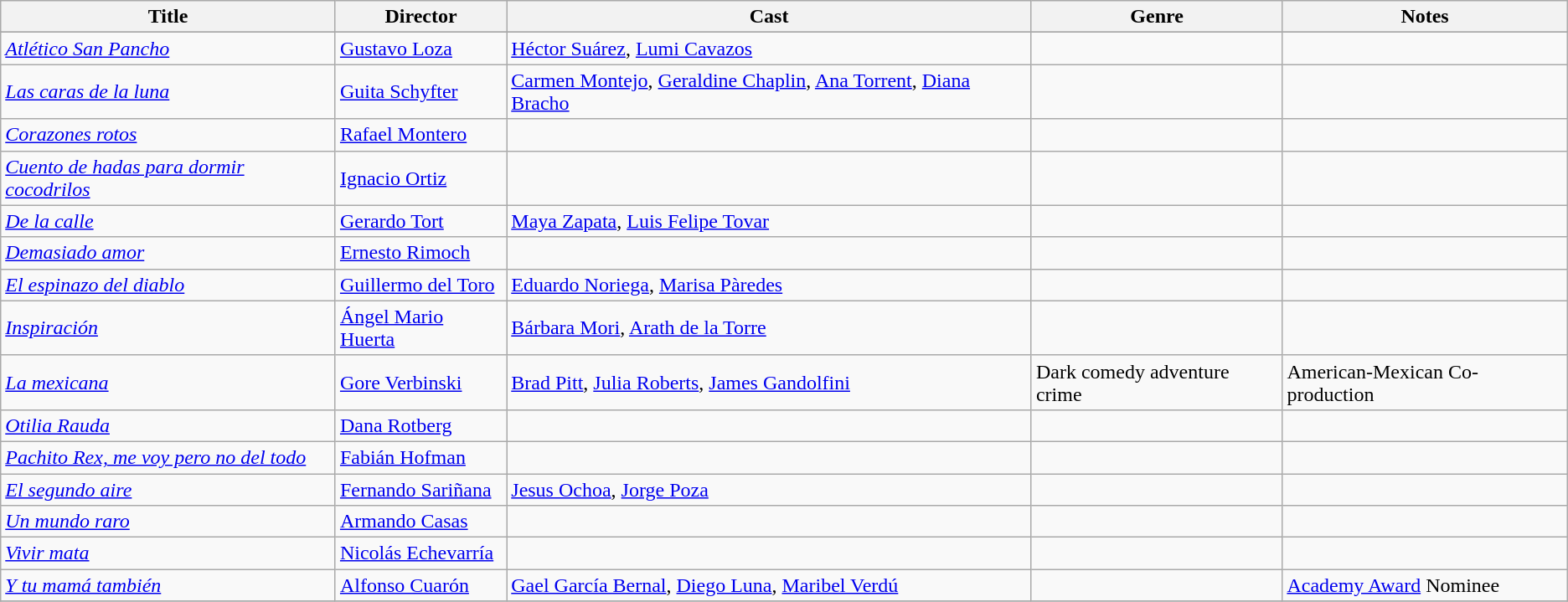<table class="wikitable sortable">
<tr>
<th>Title</th>
<th>Director</th>
<th>Cast</th>
<th>Genre</th>
<th>Notes</th>
</tr>
<tr>
</tr>
<tr>
<td><em><a href='#'>Atlético San Pancho</a></em></td>
<td><a href='#'>Gustavo Loza</a></td>
<td><a href='#'>Héctor Suárez</a>, <a href='#'>Lumi Cavazos</a></td>
<td></td>
<td></td>
</tr>
<tr>
<td><em><a href='#'>Las caras de la luna</a></em></td>
<td><a href='#'>Guita Schyfter</a></td>
<td><a href='#'>Carmen Montejo</a>, <a href='#'>Geraldine Chaplin</a>, <a href='#'>Ana Torrent</a>, <a href='#'>Diana Bracho</a></td>
<td></td>
<td></td>
</tr>
<tr>
<td><em><a href='#'>Corazones rotos</a></em></td>
<td><a href='#'>Rafael Montero</a></td>
<td></td>
<td></td>
<td></td>
</tr>
<tr>
<td><em><a href='#'>Cuento de hadas para dormir cocodrilos</a></em></td>
<td><a href='#'>Ignacio Ortiz</a></td>
<td></td>
<td></td>
<td></td>
</tr>
<tr>
<td><em><a href='#'>De la calle</a></em></td>
<td><a href='#'>Gerardo Tort</a></td>
<td><a href='#'>Maya Zapata</a>, <a href='#'>Luis Felipe Tovar</a></td>
<td></td>
<td></td>
</tr>
<tr>
<td><em><a href='#'>Demasiado amor</a></em></td>
<td><a href='#'>Ernesto Rimoch</a></td>
<td></td>
<td></td>
<td></td>
</tr>
<tr>
<td><em><a href='#'>El espinazo del diablo</a></em></td>
<td><a href='#'>Guillermo del Toro</a></td>
<td><a href='#'>Eduardo Noriega</a>, <a href='#'>Marisa Pàredes</a></td>
<td></td>
<td></td>
</tr>
<tr>
<td><em><a href='#'>Inspiración</a></em></td>
<td><a href='#'>Ángel Mario Huerta</a></td>
<td><a href='#'>Bárbara Mori</a>, <a href='#'>Arath de la Torre</a></td>
<td></td>
<td></td>
</tr>
<tr>
<td><em><a href='#'>La mexicana</a></em></td>
<td><a href='#'>Gore Verbinski</a></td>
<td><a href='#'>Brad Pitt</a>, <a href='#'>Julia Roberts</a>, <a href='#'>James Gandolfini</a></td>
<td>Dark comedy adventure crime</td>
<td>American-Mexican Co-production</td>
</tr>
<tr>
<td><em><a href='#'>Otilia Rauda</a></em></td>
<td><a href='#'>Dana Rotberg</a></td>
<td></td>
<td></td>
<td></td>
</tr>
<tr>
<td><em><a href='#'>Pachito Rex, me voy pero no del todo</a></em></td>
<td><a href='#'>Fabián Hofman</a></td>
<td></td>
<td></td>
<td></td>
</tr>
<tr>
<td><em><a href='#'>El segundo aire</a></em></td>
<td><a href='#'>Fernando Sariñana</a></td>
<td><a href='#'>Jesus Ochoa</a>, <a href='#'>Jorge Poza</a></td>
<td></td>
<td></td>
</tr>
<tr>
<td><em><a href='#'>Un mundo raro</a></em></td>
<td><a href='#'>Armando Casas</a></td>
<td></td>
<td></td>
<td></td>
</tr>
<tr>
<td><em><a href='#'>Vivir mata</a></em></td>
<td><a href='#'>Nicolás Echevarría</a></td>
<td></td>
<td></td>
<td></td>
</tr>
<tr>
<td><em><a href='#'>Y tu mamá también</a></em></td>
<td><a href='#'>Alfonso Cuarón</a></td>
<td><a href='#'>Gael García Bernal</a>, <a href='#'>Diego Luna</a>, <a href='#'>Maribel Verdú</a></td>
<td></td>
<td><a href='#'>Academy Award</a> Nominee</td>
</tr>
<tr>
</tr>
</table>
